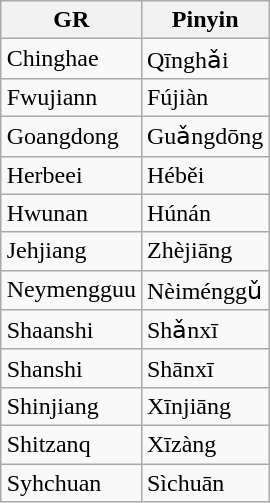<table class="wikitable sortable" style="margin: 1em auto 1em auto">
<tr>
<th>GR</th>
<th>Pinyin</th>
</tr>
<tr>
<td>Chingha<span>e</span></td>
<td>Qīnghǎi</td>
</tr>
<tr>
<td>F<span>w</span>ujia<span>nn</span></td>
<td>Fújiàn</td>
</tr>
<tr>
<td>G<span>o</span>angdong</td>
<td>Guǎngdōng</td>
</tr>
<tr>
<td>He<span>r</span>b<span>ee</span>i</td>
<td>Héběi</td>
</tr>
<tr>
<td>H<span>w</span>u<span>n</span>an</td>
<td>Húnán</td>
</tr>
<tr>
<td>Je<span>h</span>jiang</td>
<td>Zhèjiāng</td>
</tr>
<tr>
<td>Ne<span>y</span>m<span>e</span>ngg<span>uu</span></td>
<td>Nèiménggǔ</td>
</tr>
<tr>
<td>Sh<span>aa</span>nshi</td>
<td>Shǎnxī</td>
</tr>
<tr>
<td>Shanshi</td>
<td>Shānxī</td>
</tr>
<tr>
<td>Shinjiang</td>
<td>Xīnjiāng</td>
</tr>
<tr>
<td>Shitzan<span>q</span></td>
<td>Xīzàng</td>
</tr>
<tr>
<td>Sy<span>h</span>chuan</td>
<td>Sìchuān</td>
</tr>
</table>
